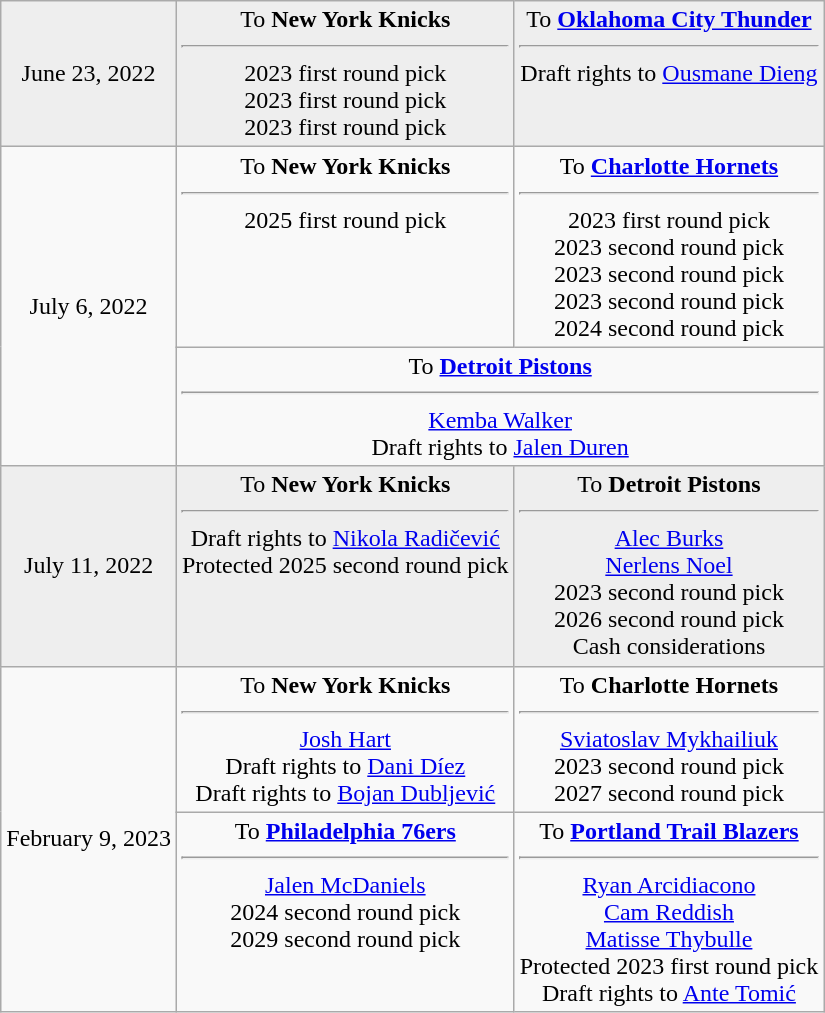<table class="wikitable" style="text-align:center;">
<tr style="background:#eee;">
<td>June 23, 2022</td>
<td style="vertical-align:top;">To <strong>New York Knicks</strong><hr>2023 first round pick<br>2023 first round pick<br>2023 first round pick</td>
<td style="vertical-align:top;">To <strong><a href='#'>Oklahoma City Thunder</a></strong><hr>Draft rights to <a href='#'>Ousmane Dieng</a></td>
</tr>
<tr>
<td rowspan="2">July 6, 2022</td>
<td style="vertical-align:top;">To <strong>New York Knicks</strong><hr>2025 first round pick</td>
<td style="vertical-align:top;">To <strong><a href='#'>Charlotte Hornets</a></strong><hr>2023 first round pick<br>2023 second round pick<br>2023 second round pick<br>2023 second round pick<br>2024 second round pick</td>
</tr>
<tr>
<td style="vertical-align:top;" colspan="2">To <strong><a href='#'>Detroit Pistons</a></strong><hr><a href='#'>Kemba Walker</a><br>Draft rights to <a href='#'>Jalen Duren</a></td>
</tr>
<tr style="background:#eee;">
<td>July 11, 2022</td>
<td style="vertical-align:top;">To <strong>New York Knicks</strong><hr>Draft rights to <a href='#'>Nikola Radičević</a><br>Protected 2025 second round pick</td>
<td style="vertical-align:top;">To <strong>Detroit Pistons</strong><hr><a href='#'>Alec Burks</a><br><a href='#'>Nerlens Noel</a><br>2023 second round pick<br>2026 second round pick<br>Cash considerations</td>
</tr>
<tr>
<td rowspan="2">February 9, 2023</td>
<td style="vertical-align:top;">To <strong>New York Knicks</strong><hr><a href='#'>Josh Hart</a><br>Draft rights to <a href='#'>Dani Díez</a><br>Draft rights to <a href='#'>Bojan Dubljević</a></td>
<td style="vertical-align:top;">To <strong>Charlotte Hornets</strong><hr><a href='#'>Sviatoslav Mykhailiuk</a><br>2023 second round pick<br>2027 second round pick</td>
</tr>
<tr>
<td style="vertical-align:top;">To <strong><a href='#'>Philadelphia 76ers</a></strong><hr><a href='#'>Jalen McDaniels</a><br>2024 second round pick<br>2029 second round pick</td>
<td style="vertical-align:top;">To <strong><a href='#'>Portland Trail Blazers</a></strong><hr><a href='#'>Ryan Arcidiacono</a><br><a href='#'>Cam Reddish</a><br><a href='#'>Matisse Thybulle</a><br>Protected 2023 first round pick<br>Draft rights to <a href='#'>Ante Tomić</a></td>
</tr>
</table>
